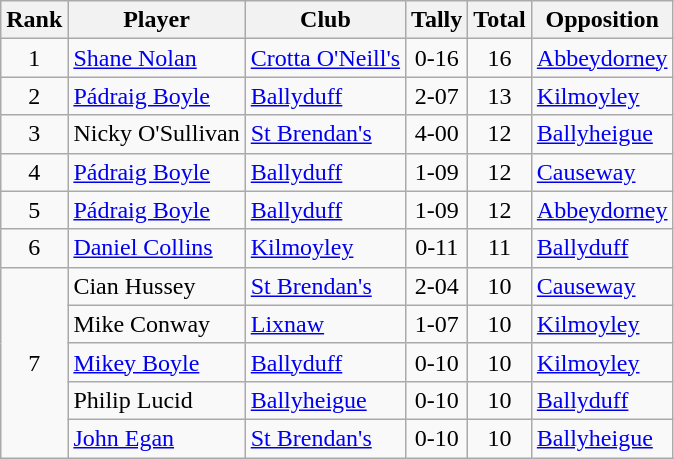<table class="wikitable">
<tr>
<th>Rank</th>
<th>Player</th>
<th>Club</th>
<th>Tally</th>
<th>Total</th>
<th>Opposition</th>
</tr>
<tr>
<td rowspan="1" style="text-align:center;">1</td>
<td><a href='#'>Shane Nolan</a></td>
<td><a href='#'>Crotta O'Neill's</a></td>
<td align=center>0-16</td>
<td align=center>16</td>
<td><a href='#'>Abbeydorney</a></td>
</tr>
<tr>
<td rowspan="1" style="text-align:center;">2</td>
<td><a href='#'>Pádraig Boyle</a></td>
<td><a href='#'>Ballyduff</a></td>
<td align=center>2-07</td>
<td align=center>13</td>
<td><a href='#'>Kilmoyley</a></td>
</tr>
<tr>
<td rowspan="1" style="text-align:center;">3</td>
<td>Nicky O'Sullivan</td>
<td><a href='#'>St Brendan's</a></td>
<td align=center>4-00</td>
<td align=center>12</td>
<td><a href='#'>Ballyheigue</a></td>
</tr>
<tr>
<td rowspan="1" style="text-align:center;">4</td>
<td><a href='#'>Pádraig Boyle</a></td>
<td><a href='#'>Ballyduff</a></td>
<td align=center>1-09</td>
<td align=center>12</td>
<td><a href='#'>Causeway</a></td>
</tr>
<tr>
<td rowspan="1" style="text-align:center;">5</td>
<td><a href='#'>Pádraig Boyle</a></td>
<td><a href='#'>Ballyduff</a></td>
<td align=center>1-09</td>
<td align=center>12</td>
<td><a href='#'>Abbeydorney</a></td>
</tr>
<tr>
<td rowspan="1" style="text-align:center;">6</td>
<td><a href='#'>Daniel Collins</a></td>
<td><a href='#'>Kilmoyley</a></td>
<td align=center>0-11</td>
<td align=center>11</td>
<td><a href='#'>Ballyduff</a></td>
</tr>
<tr>
<td rowspan="5" style="text-align:center;">7</td>
<td>Cian Hussey</td>
<td><a href='#'>St Brendan's</a></td>
<td align=center>2-04</td>
<td align=center>10</td>
<td><a href='#'>Causeway</a></td>
</tr>
<tr>
<td>Mike Conway</td>
<td><a href='#'>Lixnaw</a></td>
<td align=center>1-07</td>
<td align=center>10</td>
<td><a href='#'>Kilmoyley</a></td>
</tr>
<tr>
<td><a href='#'>Mikey Boyle</a></td>
<td><a href='#'>Ballyduff</a></td>
<td align=center>0-10</td>
<td align=center>10</td>
<td><a href='#'>Kilmoyley</a></td>
</tr>
<tr>
<td>Philip Lucid</td>
<td><a href='#'>Ballyheigue</a></td>
<td align=center>0-10</td>
<td align=center>10</td>
<td><a href='#'>Ballyduff</a></td>
</tr>
<tr>
<td><a href='#'>John Egan</a></td>
<td><a href='#'>St Brendan's</a></td>
<td align=center>0-10</td>
<td align=center>10</td>
<td><a href='#'>Ballyheigue</a></td>
</tr>
</table>
